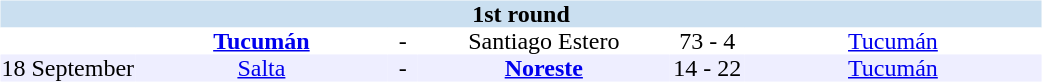<table table width=700>
<tr>
<td width=700 valign="top"><br><table border=0 cellspacing=0 cellpadding=0 style="font-size: 100%; border-collapse: collapse;" width=100%>
<tr bgcolor="#CADFF0">
<td style="font-size:100%"; align="center" colspan="6"><strong>1st round</strong></td>
</tr>
<tr align=center bgcolor=#FFFFFF>
<td width=90></td>
<td width=170><strong><a href='#'>Tucumán</a></strong></td>
<td width=20>-</td>
<td width=170>Santiago Estero</td>
<td width=50>73 - 4</td>
<td width=200><a href='#'>Tucumán</a></td>
</tr>
<tr align=center bgcolor=#EEEEFF>
<td width=90>18 September</td>
<td width=170><a href='#'>Salta</a></td>
<td width=20>-</td>
<td width=170><strong><a href='#'>Noreste</a></strong></td>
<td width=50>14 - 22</td>
<td width=200><a href='#'>Tucumán</a></td>
</tr>
</table>
</td>
</tr>
</table>
